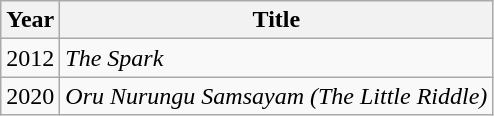<table class="wikitable">
<tr>
<th>Year</th>
<th>Title</th>
</tr>
<tr>
<td>2012</td>
<td><em>The Spark</em></td>
</tr>
<tr>
<td>2020</td>
<td><em>Oru Nurungu Samsayam (The Little Riddle)</em></td>
</tr>
</table>
